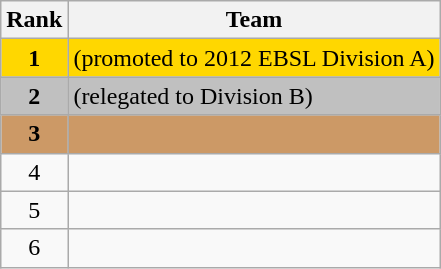<table class="wikitable" style="text-align:center">
<tr>
<th>Rank</th>
<th>Team</th>
</tr>
<tr bgcolor="gold">
<td><strong>1</strong></td>
<td align="left"> (promoted to 2012 EBSL Division A)</td>
</tr>
<tr bgcolor="silver">
<td><strong>2</strong></td>
<td align="left"> (relegated to Division B)</td>
</tr>
<tr bgcolor="#CC9966">
<td><strong>3</strong></td>
<td align="left"></td>
</tr>
<tr>
<td>4</td>
<td align="left"></td>
</tr>
<tr>
<td>5</td>
<td align="left"></td>
</tr>
<tr>
<td>6</td>
<td align="left"></td>
</tr>
</table>
